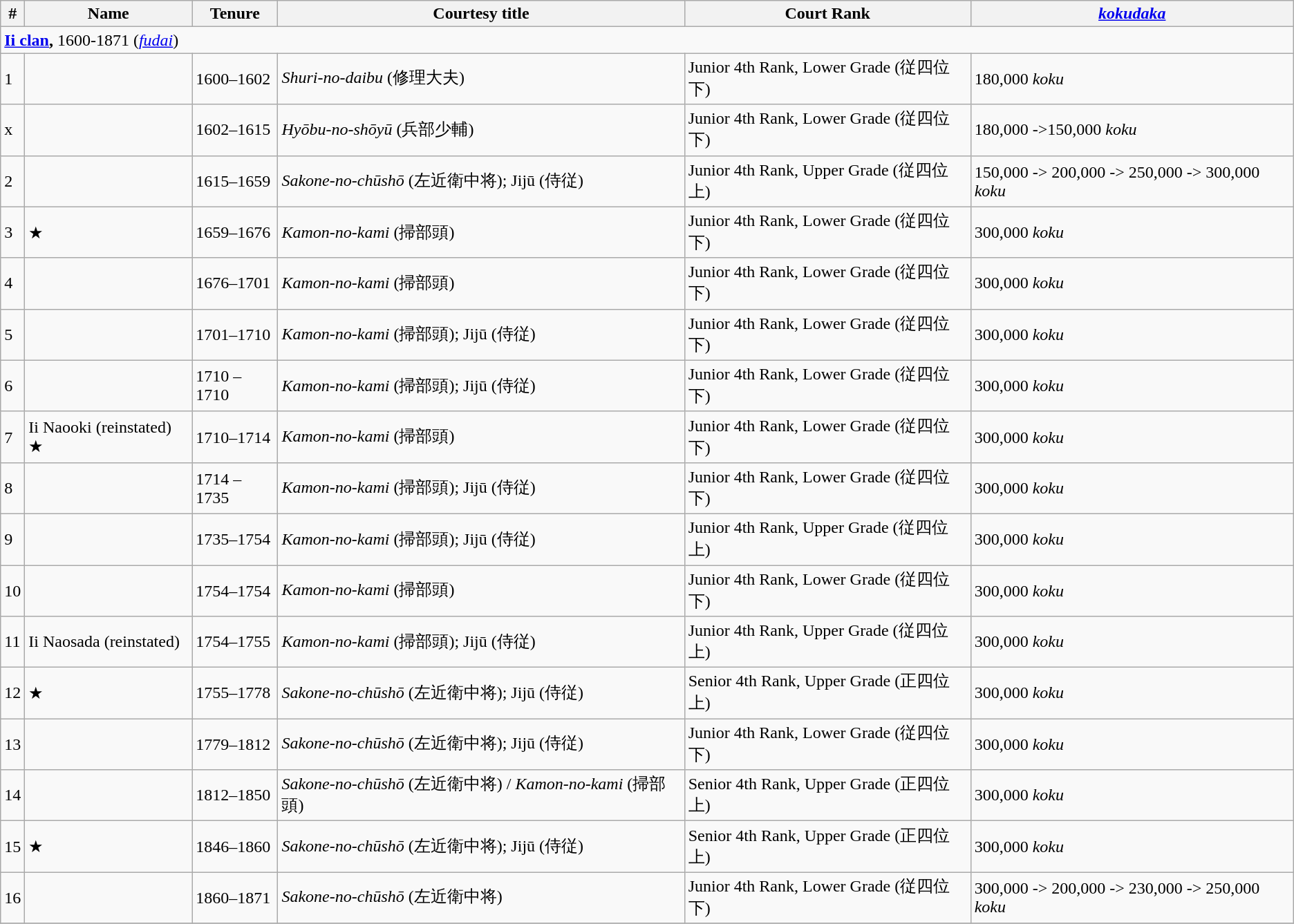<table class=wikitable>
<tr>
<th>#</th>
<th>Name</th>
<th>Tenure</th>
<th>Courtesy title</th>
<th>Court Rank</th>
<th><em><a href='#'>kokudaka</a></em></th>
</tr>
<tr>
<td colspan=6> <strong><a href='#'>Ii clan</a>,</strong> 1600-1871 (<em><a href='#'>fudai</a></em>)</td>
</tr>
<tr>
<td>1</td>
<td></td>
<td>1600–1602</td>
<td><em>Shuri-no-daibu</em> (修理大夫)</td>
<td>Junior 4th Rank, Lower Grade (従四位下)</td>
<td>180,000 <em>koku</em></td>
</tr>
<tr>
<td>x</td>
<td></td>
<td>1602–1615</td>
<td><em>Hyōbu-no-shōyū</em> (兵部少輔)</td>
<td>Junior 4th Rank, Lower Grade (従四位下)</td>
<td>180,000 ->150,000 <em>koku</em></td>
</tr>
<tr>
<td>2</td>
<td></td>
<td>1615–1659</td>
<td><em>Sakone-no-chūshō</em> (左近衛中将); Jijū (侍従)</td>
<td>Junior 4th Rank, Upper Grade (従四位上)</td>
<td>150,000 -> 200,000 -> 250,000 -> 300,000 <em>koku</em></td>
</tr>
<tr>
<td>3</td>
<td> ★</td>
<td>1659–1676</td>
<td><em>Kamon-no-kami</em> (掃部頭)</td>
<td>Junior 4th Rank, Lower Grade (従四位下)</td>
<td>300,000 <em>koku</em></td>
</tr>
<tr>
<td>4</td>
<td></td>
<td>1676–1701</td>
<td><em>Kamon-no-kami</em> (掃部頭)</td>
<td>Junior 4th Rank, Lower Grade (従四位下)</td>
<td>300,000 <em>koku</em></td>
</tr>
<tr>
<td>5</td>
<td></td>
<td>1701–1710</td>
<td><em>Kamon-no-kami</em> (掃部頭); Jijū (侍従)</td>
<td>Junior 4th Rank, Lower Grade (従四位下)</td>
<td>300,000 <em>koku</em></td>
</tr>
<tr>
<td>6</td>
<td></td>
<td>1710 –1710</td>
<td><em>Kamon-no-kami</em> (掃部頭); Jijū (侍従)</td>
<td>Junior 4th Rank, Lower Grade (従四位下)</td>
<td>300,000 <em>koku</em></td>
</tr>
<tr>
<td>7</td>
<td>Ii Naooki (reinstated) ★</td>
<td>1710–1714</td>
<td><em>Kamon-no-kami</em> (掃部頭)</td>
<td>Junior 4th Rank, Lower Grade (従四位下)</td>
<td>300,000 <em>koku</em></td>
</tr>
<tr>
<td>8</td>
<td></td>
<td>1714 –1735</td>
<td><em>Kamon-no-kami</em> (掃部頭); Jijū (侍従)</td>
<td>Junior 4th Rank, Lower Grade (従四位下)</td>
<td>300,000 <em>koku</em></td>
</tr>
<tr>
<td>9</td>
<td></td>
<td>1735–1754</td>
<td><em>Kamon-no-kami</em> (掃部頭); Jijū (侍従)</td>
<td>Junior 4th Rank, Upper Grade (従四位上)</td>
<td>300,000 <em>koku</em></td>
</tr>
<tr>
<td>10</td>
<td></td>
<td>1754–1754</td>
<td><em>Kamon-no-kami</em> (掃部頭)</td>
<td>Junior 4th Rank, Lower Grade (従四位下)</td>
<td>300,000 <em>koku</em></td>
</tr>
<tr>
<td>11</td>
<td>Ii Naosada (reinstated)</td>
<td>1754–1755</td>
<td><em>Kamon-no-kami</em> (掃部頭); Jijū (侍従)</td>
<td>Junior 4th Rank, Upper Grade (従四位上)</td>
<td>300,000 <em>koku</em></td>
</tr>
<tr>
<td>12</td>
<td>★</td>
<td>1755–1778</td>
<td><em>Sakone-no-chūshō</em> (左近衛中将);  Jijū (侍従)</td>
<td>Senior 4th Rank, Upper Grade (正四位上)</td>
<td>300,000 <em>koku</em></td>
</tr>
<tr>
<td>13</td>
<td></td>
<td>1779–1812</td>
<td><em>Sakone-no-chūshō</em> (左近衛中将);  Jijū (侍従)</td>
<td>Junior 4th Rank, Lower Grade (従四位下)</td>
<td>300,000 <em>koku</em></td>
</tr>
<tr>
<td>14</td>
<td></td>
<td>1812–1850</td>
<td><em>Sakone-no-chūshō</em> (左近衛中将) / <em>Kamon-no-kami</em> (掃部頭)</td>
<td>Senior 4th Rank, Upper Grade (正四位上)</td>
<td>300,000 <em>koku</em></td>
</tr>
<tr>
<td>15</td>
<td> ★</td>
<td>1846–1860</td>
<td><em>Sakone-no-chūshō</em> (左近衛中将);  Jijū (侍従)</td>
<td>Senior 4th Rank, Upper Grade (正四位上)</td>
<td>300,000 <em>koku</em></td>
</tr>
<tr>
<td>16</td>
<td></td>
<td>1860–1871</td>
<td><em>Sakone-no-chūshō</em> (左近衛中将)</td>
<td>Junior 4th Rank, Lower Grade (従四位下)</td>
<td>300,000 -> 200,000 -> 230,000 -> 250,000 <em>koku</em></td>
</tr>
<tr>
</tr>
</table>
